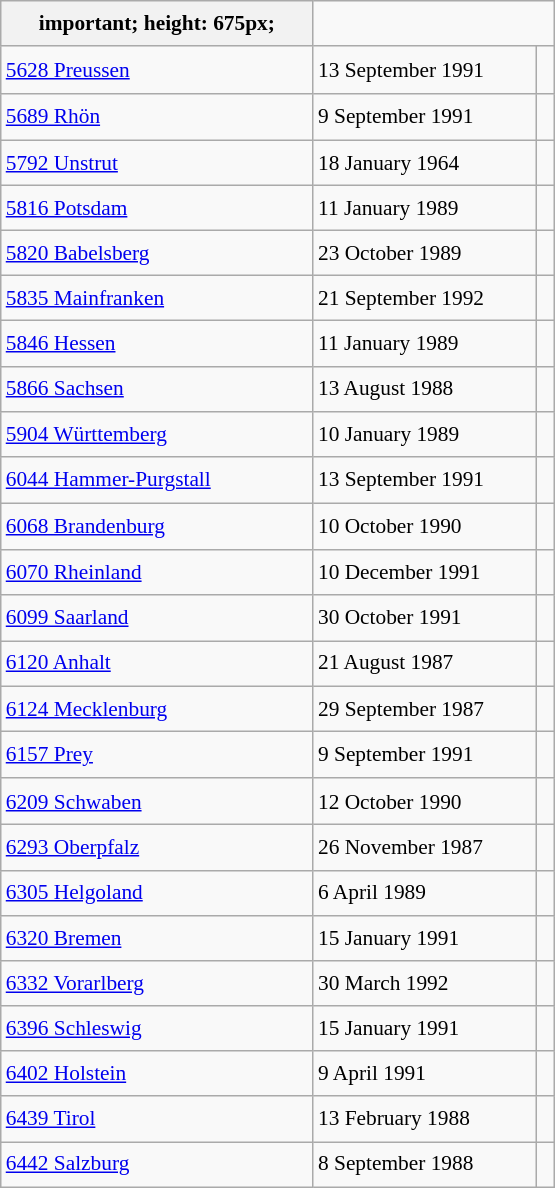<table class="wikitable" style="font-size: 89%; float: left; width: 26em; margin-right: 1em; line-height: 1.65em">
<tr>
<th>important; height: 675px;</th>
</tr>
<tr>
<td><a href='#'>5628 Preussen</a></td>
<td>13 September 1991</td>
<td><small></small> </td>
</tr>
<tr>
<td><a href='#'>5689 Rhön</a></td>
<td>9 September 1991</td>
<td><small></small> </td>
</tr>
<tr>
<td><a href='#'>5792 Unstrut</a></td>
<td>18 January 1964</td>
<td><small></small></td>
</tr>
<tr>
<td><a href='#'>5816 Potsdam</a></td>
<td>11 January 1989</td>
<td><small></small></td>
</tr>
<tr>
<td><a href='#'>5820 Babelsberg</a></td>
<td>23 October 1989</td>
<td><small></small></td>
</tr>
<tr>
<td><a href='#'>5835 Mainfranken</a></td>
<td>21 September 1992</td>
<td><small></small></td>
</tr>
<tr>
<td><a href='#'>5846 Hessen</a></td>
<td>11 January 1989</td>
<td><small></small></td>
</tr>
<tr>
<td><a href='#'>5866 Sachsen</a></td>
<td>13 August 1988</td>
<td><small></small></td>
</tr>
<tr>
<td><a href='#'>5904 Württemberg</a></td>
<td>10 January 1989</td>
<td><small></small></td>
</tr>
<tr>
<td><a href='#'>6044 Hammer-Purgstall</a></td>
<td>13 September 1991</td>
<td><small></small> </td>
</tr>
<tr>
<td><a href='#'>6068 Brandenburg</a></td>
<td>10 October 1990</td>
<td><small></small> </td>
</tr>
<tr>
<td><a href='#'>6070 Rheinland</a></td>
<td>10 December 1991</td>
<td><small></small></td>
</tr>
<tr>
<td><a href='#'>6099 Saarland</a></td>
<td>30 October 1991</td>
<td><small></small></td>
</tr>
<tr>
<td><a href='#'>6120 Anhalt</a></td>
<td>21 August 1987</td>
<td><small></small></td>
</tr>
<tr>
<td><a href='#'>6124 Mecklenburg</a></td>
<td>29 September 1987</td>
<td><small></small></td>
</tr>
<tr>
<td><a href='#'>6157 Prey</a></td>
<td>9 September 1991</td>
<td><small></small> </td>
</tr>
<tr>
<td><a href='#'>6209 Schwaben</a></td>
<td>12 October 1990</td>
<td><small></small> </td>
</tr>
<tr>
<td><a href='#'>6293 Oberpfalz</a></td>
<td>26 November 1987</td>
<td><small></small></td>
</tr>
<tr>
<td><a href='#'>6305 Helgoland</a></td>
<td>6 April 1989</td>
<td><small></small></td>
</tr>
<tr>
<td><a href='#'>6320 Bremen</a></td>
<td>15 January 1991</td>
<td><small></small></td>
</tr>
<tr>
<td><a href='#'>6332 Vorarlberg</a></td>
<td>30 March 1992</td>
<td><small></small></td>
</tr>
<tr>
<td><a href='#'>6396 Schleswig</a></td>
<td>15 January 1991</td>
<td><small></small></td>
</tr>
<tr>
<td><a href='#'>6402 Holstein</a></td>
<td>9 April 1991</td>
<td><small></small></td>
</tr>
<tr>
<td><a href='#'>6439 Tirol</a></td>
<td>13 February 1988</td>
<td><small></small></td>
</tr>
<tr>
<td><a href='#'>6442 Salzburg</a></td>
<td>8 September 1988</td>
<td><small></small></td>
</tr>
</table>
